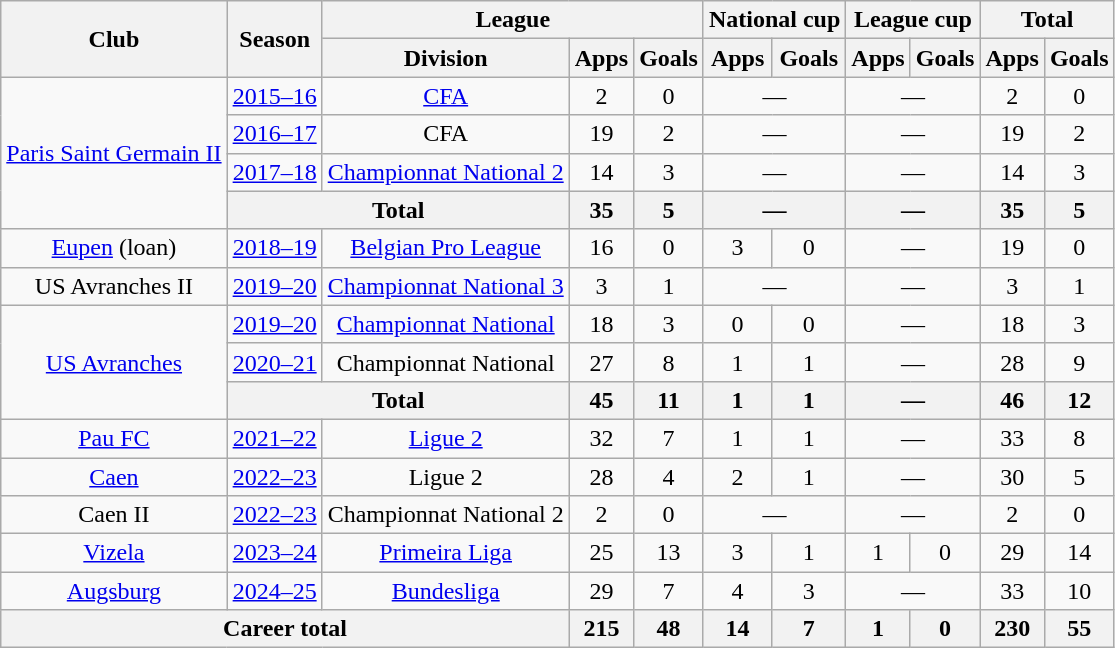<table class="wikitable" style="text-align: center">
<tr>
<th rowspan="2">Club</th>
<th rowspan="2">Season</th>
<th colspan="3">League</th>
<th colspan="2">National cup</th>
<th colspan="2">League cup</th>
<th colspan="2">Total</th>
</tr>
<tr>
<th>Division</th>
<th>Apps</th>
<th>Goals</th>
<th>Apps</th>
<th>Goals</th>
<th>Apps</th>
<th>Goals</th>
<th>Apps</th>
<th>Goals</th>
</tr>
<tr>
<td rowspan="4"><a href='#'>Paris Saint Germain II</a></td>
<td><a href='#'>2015–16</a></td>
<td><a href='#'>CFA</a></td>
<td>2</td>
<td>0</td>
<td colspan="2">—</td>
<td colspan="2">—</td>
<td>2</td>
<td>0</td>
</tr>
<tr>
<td><a href='#'>2016–17</a></td>
<td>CFA</td>
<td>19</td>
<td>2</td>
<td colspan="2">—</td>
<td colspan="2">—</td>
<td>19</td>
<td>2</td>
</tr>
<tr>
<td><a href='#'>2017–18</a></td>
<td><a href='#'>Championnat National 2</a></td>
<td>14</td>
<td>3</td>
<td colspan="2">—</td>
<td colspan="2">—</td>
<td>14</td>
<td>3</td>
</tr>
<tr>
<th colspan="2">Total</th>
<th>35</th>
<th>5</th>
<th colspan="2">—</th>
<th colspan="2">—</th>
<th>35</th>
<th>5</th>
</tr>
<tr>
<td><a href='#'>Eupen</a> (loan)</td>
<td><a href='#'>2018–19</a></td>
<td><a href='#'>Belgian Pro League</a></td>
<td>16</td>
<td>0</td>
<td>3</td>
<td>0</td>
<td colspan="2">—</td>
<td>19</td>
<td>0</td>
</tr>
<tr>
<td>US Avranches II</td>
<td><a href='#'>2019–20</a></td>
<td><a href='#'>Championnat National 3</a></td>
<td>3</td>
<td>1</td>
<td colspan="2">—</td>
<td colspan="2">—</td>
<td>3</td>
<td>1</td>
</tr>
<tr>
<td rowspan=3><a href='#'>US Avranches</a></td>
<td><a href='#'>2019–20</a></td>
<td><a href='#'>Championnat National</a></td>
<td>18</td>
<td>3</td>
<td>0</td>
<td>0</td>
<td colspan="2">—</td>
<td>18</td>
<td>3</td>
</tr>
<tr>
<td><a href='#'>2020–21</a></td>
<td>Championnat National</td>
<td>27</td>
<td>8</td>
<td>1</td>
<td>1</td>
<td colspan="2">—</td>
<td>28</td>
<td>9</td>
</tr>
<tr>
<th colspan=2>Total</th>
<th>45</th>
<th>11</th>
<th>1</th>
<th>1</th>
<th colspan="2">—</th>
<th>46</th>
<th>12</th>
</tr>
<tr>
<td><a href='#'>Pau FC</a></td>
<td><a href='#'>2021–22</a></td>
<td><a href='#'>Ligue 2</a></td>
<td>32</td>
<td>7</td>
<td>1</td>
<td>1</td>
<td colspan="2">—</td>
<td>33</td>
<td>8</td>
</tr>
<tr>
<td><a href='#'>Caen</a></td>
<td><a href='#'>2022–23</a></td>
<td>Ligue 2</td>
<td>28</td>
<td>4</td>
<td>2</td>
<td>1</td>
<td colspan="2">—</td>
<td>30</td>
<td>5</td>
</tr>
<tr>
<td>Caen II</td>
<td><a href='#'>2022–23</a></td>
<td>Championnat National 2</td>
<td>2</td>
<td>0</td>
<td colspan="2">—</td>
<td colspan="2">—</td>
<td>2</td>
<td>0</td>
</tr>
<tr>
<td><a href='#'>Vizela</a></td>
<td><a href='#'>2023–24</a></td>
<td><a href='#'>Primeira Liga</a></td>
<td>25</td>
<td>13</td>
<td>3</td>
<td>1</td>
<td>1</td>
<td>0</td>
<td>29</td>
<td>14</td>
</tr>
<tr>
<td><a href='#'>Augsburg</a></td>
<td><a href='#'>2024–25</a></td>
<td><a href='#'>Bundesliga</a></td>
<td>29</td>
<td>7</td>
<td>4</td>
<td>3</td>
<td colspan="2">—</td>
<td>33</td>
<td>10</td>
</tr>
<tr>
<th colspan="3">Career total</th>
<th>215</th>
<th>48</th>
<th>14</th>
<th>7</th>
<th>1</th>
<th>0</th>
<th>230</th>
<th>55</th>
</tr>
</table>
